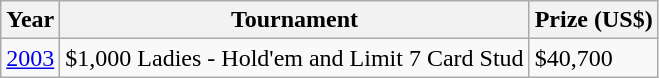<table class="wikitable">
<tr>
<th>Year</th>
<th>Tournament</th>
<th>Prize (US$)</th>
</tr>
<tr>
<td><a href='#'>2003</a></td>
<td>$1,000 Ladies - Hold'em and Limit 7 Card Stud</td>
<td>$40,700</td>
</tr>
</table>
